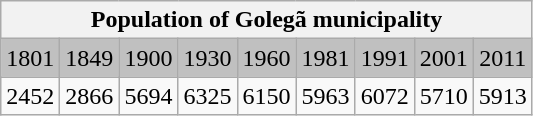<table class="wikitable">
<tr>
<th colspan="9">Population of Golegã municipality</th>
</tr>
<tr bgcolor="#C0C0C0">
<td align="center">1801</td>
<td align="center">1849</td>
<td align="center">1900</td>
<td align="center">1930</td>
<td align="center">1960</td>
<td align="center">1981</td>
<td align="center">1991</td>
<td align="center">2001</td>
<td align="center">2011</td>
</tr>
<tr>
<td align="center">2452</td>
<td align="center">2866</td>
<td align="center">5694</td>
<td align="center">6325</td>
<td align="center">6150</td>
<td align="center">5963</td>
<td align="center">6072</td>
<td align="center">5710</td>
<td align="center">5913</td>
</tr>
</table>
